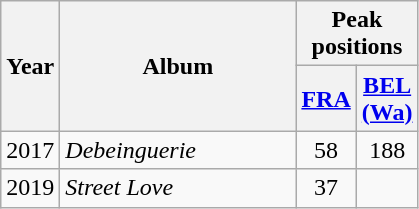<table class="wikitable">
<tr>
<th align="center" rowspan="2" width="10">Year</th>
<th align="center" rowspan="2" width="150">Album</th>
<th align="center" colspan="2" width="20">Peak positions</th>
</tr>
<tr>
<th><a href='#'>FRA</a><br></th>
<th><a href='#'>BEL<br>(Wa)</a><br></th>
</tr>
<tr>
<td>2017</td>
<td><em>Debeinguerie</em></td>
<td style="text-align:center;">58</td>
<td style="text-align:center;">188</td>
</tr>
<tr>
<td>2019</td>
<td><em>Street Love</em></td>
<td style="text-align:center;">37</td>
<td style="text-align:center;"></td>
</tr>
</table>
